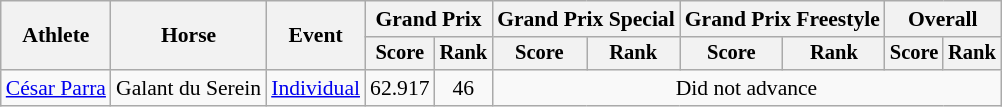<table class=wikitable style="font-size:90%">
<tr>
<th rowspan="2">Athlete</th>
<th rowspan="2">Horse</th>
<th rowspan="2">Event</th>
<th colspan="2">Grand Prix</th>
<th colspan="2">Grand Prix Special</th>
<th colspan="2">Grand Prix Freestyle</th>
<th colspan="2">Overall</th>
</tr>
<tr style="font-size:95%">
<th>Score</th>
<th>Rank</th>
<th>Score</th>
<th>Rank</th>
<th>Score</th>
<th>Rank</th>
<th>Score</th>
<th>Rank</th>
</tr>
<tr align=center>
<td align=left><a href='#'>César Parra</a></td>
<td align=left>Galant du Serein</td>
<td align=left><a href='#'>Individual</a></td>
<td>62.917</td>
<td>46</td>
<td colspan=6>Did not advance</td>
</tr>
</table>
